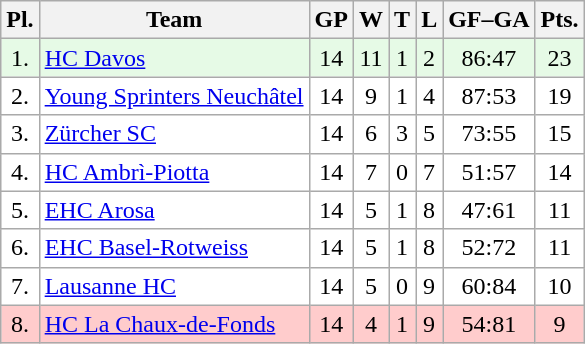<table class="wikitable">
<tr>
<th>Pl.</th>
<th>Team</th>
<th>GP</th>
<th>W</th>
<th>T</th>
<th>L</th>
<th>GF–GA</th>
<th>Pts.</th>
</tr>
<tr align="center " bgcolor="#e6fae6">
<td>1.</td>
<td align="left"><a href='#'>HC Davos</a></td>
<td>14</td>
<td>11</td>
<td>1</td>
<td>2</td>
<td>86:47</td>
<td>23</td>
</tr>
<tr align="center "  bgcolor="#FFFFFF">
<td>2.</td>
<td align="left"><a href='#'>Young Sprinters Neuchâtel</a></td>
<td>14</td>
<td>9</td>
<td>1</td>
<td>4</td>
<td>87:53</td>
<td>19</td>
</tr>
<tr align="center "  bgcolor="#FFFFFF">
<td>3.</td>
<td align="left"><a href='#'>Zürcher SC</a></td>
<td>14</td>
<td>6</td>
<td>3</td>
<td>5</td>
<td>73:55</td>
<td>15</td>
</tr>
<tr align="center "  bgcolor="#FFFFFF">
<td>4.</td>
<td align="left"><a href='#'>HC Ambrì-Piotta</a></td>
<td>14</td>
<td>7</td>
<td>0</td>
<td>7</td>
<td>51:57</td>
<td>14</td>
</tr>
<tr align="center " bgcolor="#FFFFFF">
<td>5.</td>
<td align="left"><a href='#'>EHC Arosa</a></td>
<td>14</td>
<td>5</td>
<td>1</td>
<td>8</td>
<td>47:61</td>
<td>11</td>
</tr>
<tr align="center "  bgcolor="#FFFFFF">
<td>6.</td>
<td align="left"><a href='#'>EHC Basel-Rotweiss</a></td>
<td>14</td>
<td>5</td>
<td>1</td>
<td>8</td>
<td>52:72</td>
<td>11</td>
</tr>
<tr align="center "  bgcolor="#FFFFFF">
<td>7.</td>
<td align="left"><a href='#'>Lausanne HC</a></td>
<td>14</td>
<td>5</td>
<td>0</td>
<td>9</td>
<td>60:84</td>
<td>10</td>
</tr>
<tr align="center "  bgcolor="#ffcccc">
<td>8.</td>
<td align="left"><a href='#'>HC La Chaux-de-Fonds</a></td>
<td>14</td>
<td>4</td>
<td>1</td>
<td>9</td>
<td>54:81</td>
<td>9</td>
</tr>
</table>
